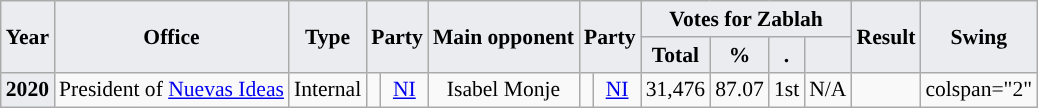<table class="wikitable" style="font-size:90%; text-align:center;">
<tr>
<th style="background-color:#EAECF0;" rowspan="2">Year</th>
<th style="background-color:#EAECF0;" rowspan="2">Office</th>
<th style="background-color:#EAECF0;" rowspan="2">Type</th>
<th style="background-color:#EAECF0;" colspan="2" rowspan="2">Party</th>
<th style="background-color:#EAECF0;" rowspan="2">Main opponent</th>
<th style="background-color:#EAECF0;" colspan="2" rowspan="2">Party</th>
<th style="background-color:#EAECF0;" colspan="4">Votes for Zablah</th>
<th style="background-color:#EAECF0;" rowspan="2">Result</th>
<th style="background-color:#EAECF0;" colspan="2" rowspan="2">Swing</th>
</tr>
<tr>
<th style="background-color:#EAECF0;">Total</th>
<th style="background-color:#EAECF0;">%</th>
<th style="background-color:#EAECF0;">.</th>
<th style="background-color:#EAECF0;"></th>
</tr>
<tr>
<th style="background-color:#EAECF0;">2020</th>
<td>President of <a href='#'>Nuevas Ideas</a></td>
<td>Internal</td>
<td style="background-color:"></td>
<td><a href='#'>NI</a></td>
<td>Isabel Monje</td>
<td style="background-color:"></td>
<td><a href='#'>NI</a></td>
<td>31,476</td>
<td>87.07</td>
<td>1st</td>
<td>N/A</td>
<td></td>
<td>colspan="2" </td>
</tr>
</table>
